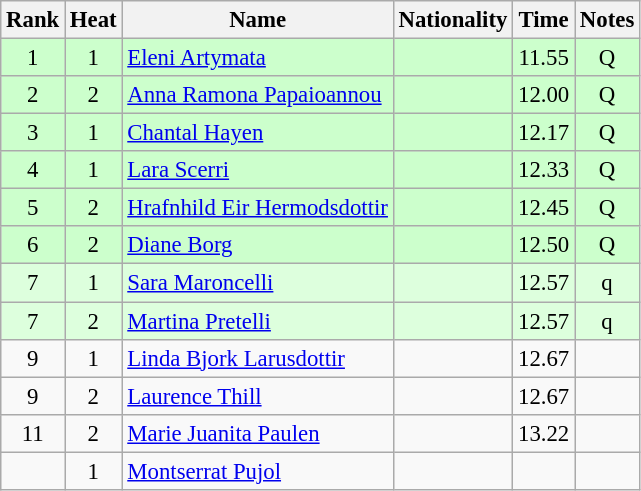<table class="wikitable sortable" style="text-align:center; font-size:95%">
<tr>
<th>Rank</th>
<th>Heat</th>
<th>Name</th>
<th>Nationality</th>
<th>Time</th>
<th>Notes</th>
</tr>
<tr bgcolor=ccffcc>
<td>1</td>
<td>1</td>
<td align=left><a href='#'>Eleni Artymata</a></td>
<td align=left></td>
<td>11.55</td>
<td>Q</td>
</tr>
<tr bgcolor=ccffcc>
<td>2</td>
<td>2</td>
<td align=left><a href='#'>Anna Ramona Papaioannou</a></td>
<td align=left></td>
<td>12.00</td>
<td>Q</td>
</tr>
<tr bgcolor=ccffcc>
<td>3</td>
<td>1</td>
<td align=left><a href='#'>Chantal Hayen</a></td>
<td align=left></td>
<td>12.17</td>
<td>Q</td>
</tr>
<tr bgcolor=ccffcc>
<td>4</td>
<td>1</td>
<td align=left><a href='#'>Lara Scerri</a></td>
<td align=left></td>
<td>12.33</td>
<td>Q</td>
</tr>
<tr bgcolor=ccffcc>
<td>5</td>
<td>2</td>
<td align=left><a href='#'>Hrafnhild Eir Hermodsdottir</a></td>
<td align=left></td>
<td>12.45</td>
<td>Q</td>
</tr>
<tr bgcolor=ccffcc>
<td>6</td>
<td>2</td>
<td align=left><a href='#'>Diane Borg</a></td>
<td align=left></td>
<td>12.50</td>
<td>Q</td>
</tr>
<tr bgcolor=ddffdd>
<td>7</td>
<td>1</td>
<td align=left><a href='#'>Sara Maroncelli</a></td>
<td align=left></td>
<td>12.57</td>
<td>q</td>
</tr>
<tr bgcolor=ddffdd>
<td>7</td>
<td>2</td>
<td align=left><a href='#'>Martina Pretelli</a></td>
<td align=left></td>
<td>12.57</td>
<td>q</td>
</tr>
<tr>
<td>9</td>
<td>1</td>
<td align=left><a href='#'>Linda Bjork Larusdottir</a></td>
<td align=left></td>
<td>12.67</td>
<td></td>
</tr>
<tr>
<td>9</td>
<td>2</td>
<td align=left><a href='#'>Laurence Thill</a></td>
<td align=left></td>
<td>12.67</td>
<td></td>
</tr>
<tr>
<td>11</td>
<td>2</td>
<td align=left><a href='#'>Marie Juanita Paulen</a></td>
<td align=left></td>
<td>13.22</td>
<td></td>
</tr>
<tr>
<td></td>
<td>1</td>
<td align=left><a href='#'>Montserrat Pujol</a></td>
<td align=left></td>
<td></td>
<td></td>
</tr>
</table>
